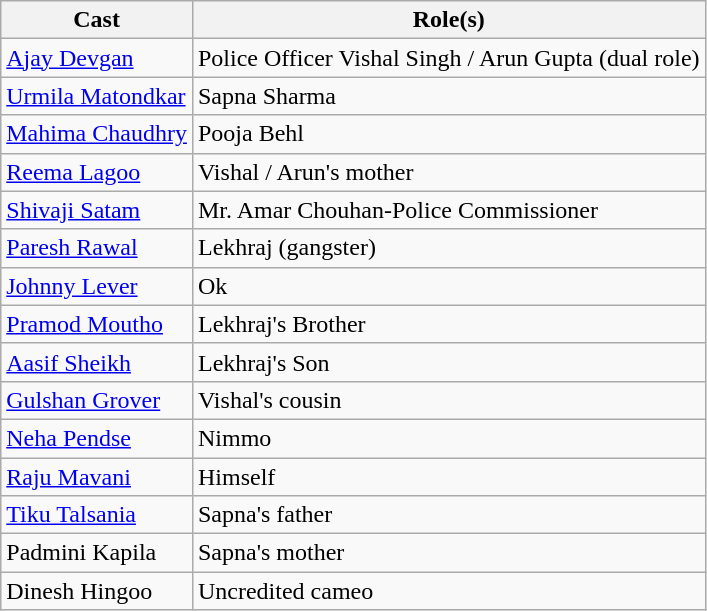<table class="wikitable">
<tr>
<th>Cast</th>
<th>Role(s)</th>
</tr>
<tr>
<td><a href='#'>Ajay Devgan</a></td>
<td>Police Officer Vishal Singh / Arun Gupta (dual role)</td>
</tr>
<tr>
<td><a href='#'>Urmila Matondkar</a></td>
<td>Sapna Sharma</td>
</tr>
<tr>
<td><a href='#'>Mahima Chaudhry</a></td>
<td>Pooja Behl</td>
</tr>
<tr>
<td><a href='#'>Reema Lagoo</a></td>
<td>Vishal / Arun's mother</td>
</tr>
<tr>
<td><a href='#'>Shivaji Satam</a></td>
<td>Mr. Amar Chouhan-Police Commissioner</td>
</tr>
<tr>
<td><a href='#'>Paresh Rawal</a></td>
<td>Lekhraj (gangster)</td>
</tr>
<tr>
<td><a href='#'>Johnny Lever</a></td>
<td>Ok</td>
</tr>
<tr>
<td><a href='#'>Pramod Moutho</a></td>
<td>Lekhraj's Brother</td>
</tr>
<tr>
<td><a href='#'>Aasif Sheikh</a></td>
<td>Lekhraj's Son</td>
</tr>
<tr>
<td><a href='#'>Gulshan Grover</a></td>
<td>Vishal's cousin</td>
</tr>
<tr>
<td><a href='#'>Neha Pendse</a></td>
<td>Nimmo</td>
</tr>
<tr>
<td><a href='#'>Raju Mavani</a></td>
<td>Himself</td>
</tr>
<tr>
<td><a href='#'>Tiku Talsania</a></td>
<td>Sapna's father</td>
</tr>
<tr>
<td>Padmini Kapila</td>
<td>Sapna's mother</td>
</tr>
<tr>
<td>Dinesh Hingoo</td>
<td>Uncredited cameo</td>
</tr>
</table>
